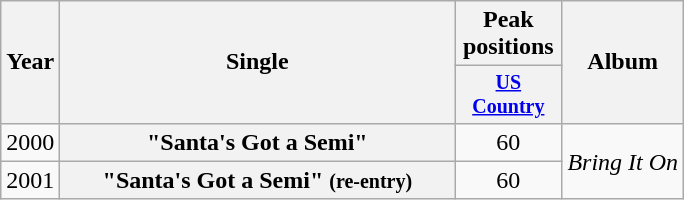<table class="wikitable plainrowheaders" style="text-align:center;">
<tr>
<th rowspan="2">Year</th>
<th rowspan="2" style="width:16em;">Single</th>
<th colspan="1">Peak positions</th>
<th rowspan="2">Album</th>
</tr>
<tr style="font-size:smaller;">
<th width="65"><a href='#'>US Country</a></th>
</tr>
<tr>
<td>2000</td>
<th scope="row">"Santa's Got a Semi"</th>
<td>60</td>
<td align="left" rowspan="2"><em>Bring It On</em></td>
</tr>
<tr>
<td>2001</td>
<th scope="row">"Santa's Got a Semi" <small>(re-entry)</small></th>
<td>60</td>
</tr>
</table>
